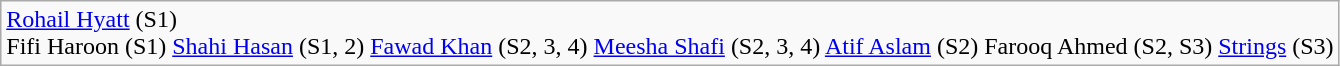<table class="wikitable sortable">
<tr>
<td><a href='#'>Rohail Hyatt</a> (S1)<br>Fifi Haroon (S1)
<a href='#'>Shahi Hasan</a> (S1, 2)
<a href='#'>Fawad Khan</a> (S2, 3, 4)
<a href='#'>Meesha Shafi</a> (S2, 3, 4)
<a href='#'>Atif Aslam</a> (S2)
Farooq Ahmed (S2, S3)
<a href='#'>Strings</a> (S3)</td>
</tr>
</table>
